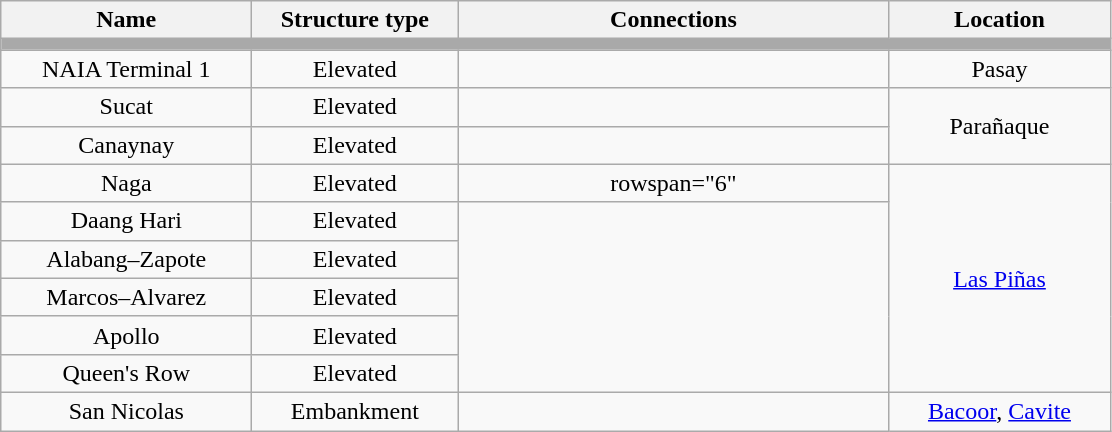<table class="wikitable" style="text-align:center;">
<tr>
<th width=160px>Name</th>
<th width=130px>Structure type</th>
<th width=280px>Connections</th>
<th width=140px>Location</th>
</tr>
<tr style = "background:#a9a9a9; height: 2pt">
<td colspan="4"></td>
</tr>
<tr>
<td>NAIA Terminal 1</td>
<td>Elevated</td>
<td style="text-align: left"><br></td>
<td>Pasay</td>
</tr>
<tr>
<td>Sucat</td>
<td>Elevated</td>
<td style="text-align: left"><br></td>
<td rowspan=2>Parañaque</td>
</tr>
<tr>
<td>Canaynay</td>
<td>Elevated</td>
<td style="text-align: left"></td>
</tr>
<tr>
<td>Naga</td>
<td>Elevated</td>
<td>rowspan="6" </td>
<td rowspan=6><a href='#'>Las Piñas</a></td>
</tr>
<tr>
<td>Daang Hari</td>
<td>Elevated</td>
</tr>
<tr>
<td>Alabang–Zapote</td>
<td>Elevated</td>
</tr>
<tr>
<td>Marcos–Alvarez</td>
<td>Elevated</td>
</tr>
<tr>
<td>Apollo</td>
<td>Elevated</td>
</tr>
<tr>
<td>Queen's Row</td>
<td>Elevated</td>
</tr>
<tr>
<td>San Nicolas</td>
<td>Embankment</td>
<td style="text-align: left"></td>
<td><a href='#'>Bacoor</a>, <a href='#'>Cavite</a></td>
</tr>
</table>
